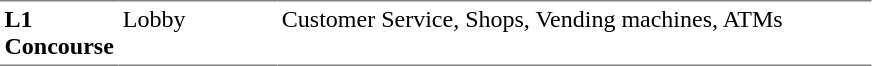<table table border=0 cellspacing=0 cellpadding=3>
<tr>
<td style="border-bottom:solid 1px gray; border-top:solid 1px gray;" valign=top width=50><strong>L1<br>Concourse</strong></td>
<td style="border-bottom:solid 1px gray; border-top:solid 1px gray;" valign=top width=100>Lobby</td>
<td style="border-bottom:solid 1px gray; border-top:solid 1px gray;" valign=top width=390>Customer Service, Shops, Vending machines, ATMs</td>
</tr>
</table>
